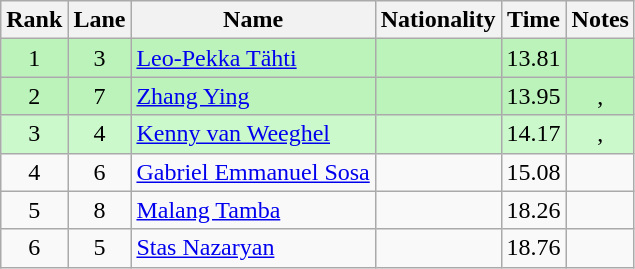<table class="wikitable sortable" style="text-align:center">
<tr>
<th>Rank</th>
<th>Lane</th>
<th>Name</th>
<th>Nationality</th>
<th>Time</th>
<th>Notes</th>
</tr>
<tr bgcolor=bbf3bb>
<td>1</td>
<td>3</td>
<td align="left"><a href='#'>Leo-Pekka Tähti</a></td>
<td align="left"></td>
<td>13.81</td>
<td></td>
</tr>
<tr bgcolor=bbf3bb>
<td>2</td>
<td>7</td>
<td align="left"><a href='#'>Zhang Ying</a></td>
<td align="left"></td>
<td>13.95</td>
<td>, </td>
</tr>
<tr bgcolor=ccf9cc>
<td>3</td>
<td>4</td>
<td align="left"><a href='#'>Kenny van Weeghel</a></td>
<td align="left"></td>
<td>14.17</td>
<td>, </td>
</tr>
<tr>
<td>4</td>
<td>6</td>
<td align="left"><a href='#'>Gabriel Emmanuel Sosa</a></td>
<td align="left"></td>
<td>15.08</td>
<td></td>
</tr>
<tr>
<td>5</td>
<td>8</td>
<td align="left"><a href='#'>Malang Tamba</a></td>
<td align="left"></td>
<td>18.26</td>
<td></td>
</tr>
<tr>
<td>6</td>
<td>5</td>
<td align="left"><a href='#'>Stas Nazaryan</a></td>
<td align="left"></td>
<td>18.76</td>
<td></td>
</tr>
</table>
